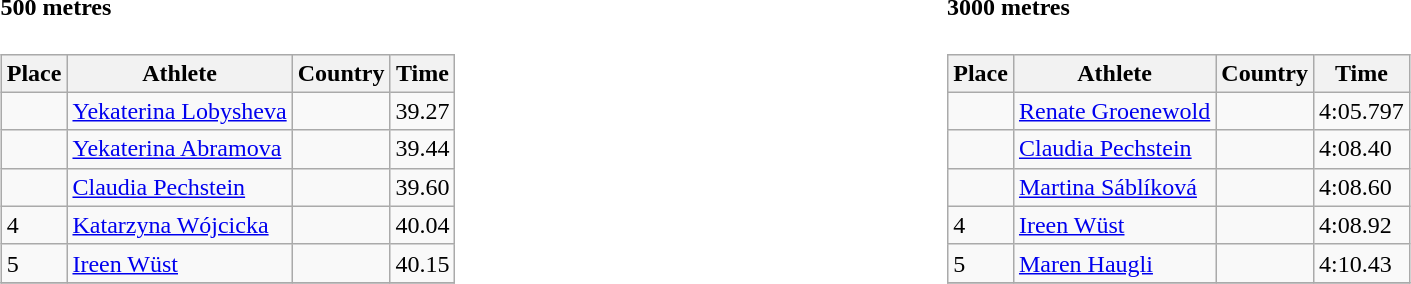<table width=100%>
<tr>
<td width=50% align=left valign=top><br><h4>500 metres</h4><table class="wikitable" border="1">
<tr>
<th>Place</th>
<th>Athlete</th>
<th>Country</th>
<th>Time</th>
</tr>
<tr>
<td></td>
<td><a href='#'>Yekaterina Lobysheva</a></td>
<td></td>
<td>39.27</td>
</tr>
<tr>
<td></td>
<td><a href='#'>Yekaterina Abramova</a></td>
<td></td>
<td>39.44</td>
</tr>
<tr>
<td></td>
<td><a href='#'>Claudia Pechstein</a></td>
<td></td>
<td>39.60</td>
</tr>
<tr>
<td>4</td>
<td><a href='#'>Katarzyna Wójcicka</a></td>
<td></td>
<td>40.04</td>
</tr>
<tr>
<td>5</td>
<td><a href='#'>Ireen Wüst</a></td>
<td></td>
<td>40.15</td>
</tr>
<tr>
</tr>
</table>
</td>
<td width=50% align=left valign=top><br><h4>3000 metres</h4><table class="wikitable" border="1">
<tr>
<th>Place</th>
<th>Athlete</th>
<th>Country</th>
<th>Time</th>
</tr>
<tr>
<td></td>
<td><a href='#'>Renate Groenewold</a></td>
<td></td>
<td>4:05.797</td>
</tr>
<tr>
<td></td>
<td><a href='#'>Claudia Pechstein</a></td>
<td></td>
<td>4:08.40</td>
</tr>
<tr>
<td></td>
<td><a href='#'>Martina Sáblíková</a></td>
<td></td>
<td>4:08.60</td>
</tr>
<tr>
<td>4</td>
<td><a href='#'>Ireen Wüst</a></td>
<td></td>
<td>4:08.92</td>
</tr>
<tr>
<td>5</td>
<td><a href='#'>Maren Haugli</a></td>
<td></td>
<td>4:10.43</td>
</tr>
<tr>
</tr>
</table>
</td>
</tr>
</table>
